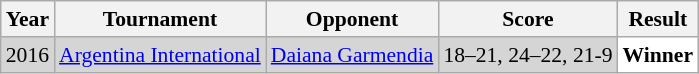<table class="sortable wikitable" style="font-size: 90%;">
<tr>
<th>Year</th>
<th>Tournament</th>
<th>Opponent</th>
<th>Score</th>
<th>Result</th>
</tr>
<tr style="background:#D5D5D5">
<td align="center">2016</td>
<td align="left"><a href='#'>Argentina International</a></td>
<td align="left"> <a href='#'>Daiana Garmendia</a></td>
<td align="left">18–21, 24–22, 21-9</td>
<td style="text-align:left; background:white"> <strong>Winner</strong></td>
</tr>
</table>
